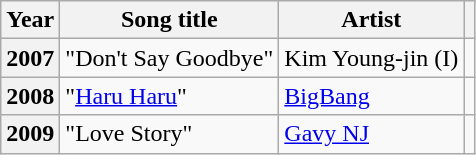<table class="wikitable plainrowheaders sortable">
<tr>
<th scope="col">Year</th>
<th scope="col">Song title</th>
<th scope="col">Artist</th>
<th scope="col" class="unsortable"></th>
</tr>
<tr>
<th scope="row">2007</th>
<td>"Don't Say Goodbye"</td>
<td>Kim Young-jin (I)</td>
<td style="text-align:center"></td>
</tr>
<tr>
<th scope="row">2008</th>
<td>"<a href='#'>Haru Haru</a>"</td>
<td><a href='#'>BigBang</a></td>
<td style="text-align:center"></td>
</tr>
<tr>
<th scope="row">2009</th>
<td>"Love Story"</td>
<td><a href='#'>Gavy NJ</a></td>
<td style="text-align:center"></td>
</tr>
</table>
